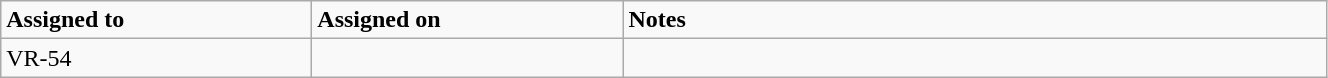<table class="wikitable" style="width: 70%;">
<tr>
<td style="width: 200px;"><strong>Assigned to</strong></td>
<td style="width: 200px;"><strong>Assigned on</strong></td>
<td><strong>Notes</strong></td>
</tr>
<tr>
<td>VR-54</td>
<td></td>
<td></td>
</tr>
</table>
